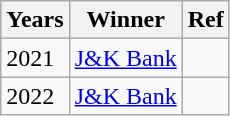<table class="wikitable plainrowheaders">
<tr>
<th>Years</th>
<th>Winner</th>
<th>Ref</th>
</tr>
<tr>
<td>2021</td>
<td><a href='#'>J&K Bank</a></td>
<td></td>
</tr>
<tr>
<td>2022</td>
<td><a href='#'>J&K Bank</a></td>
<td></td>
</tr>
</table>
